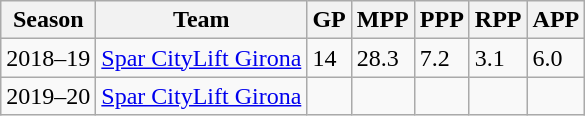<table class="wikitable">
<tr>
<th>Season</th>
<th>Team</th>
<th>GP</th>
<th>MPP</th>
<th>PPP</th>
<th>RPP</th>
<th>APP</th>
</tr>
<tr>
<td>2018–19</td>
<td> <a href='#'>Spar CityLift Girona</a></td>
<td>14</td>
<td>28.3</td>
<td>7.2</td>
<td>3.1</td>
<td>6.0</td>
</tr>
<tr>
<td>2019–20</td>
<td> <a href='#'>Spar CityLift Girona</a></td>
<td></td>
<td></td>
<td></td>
<td></td>
<td></td>
</tr>
</table>
